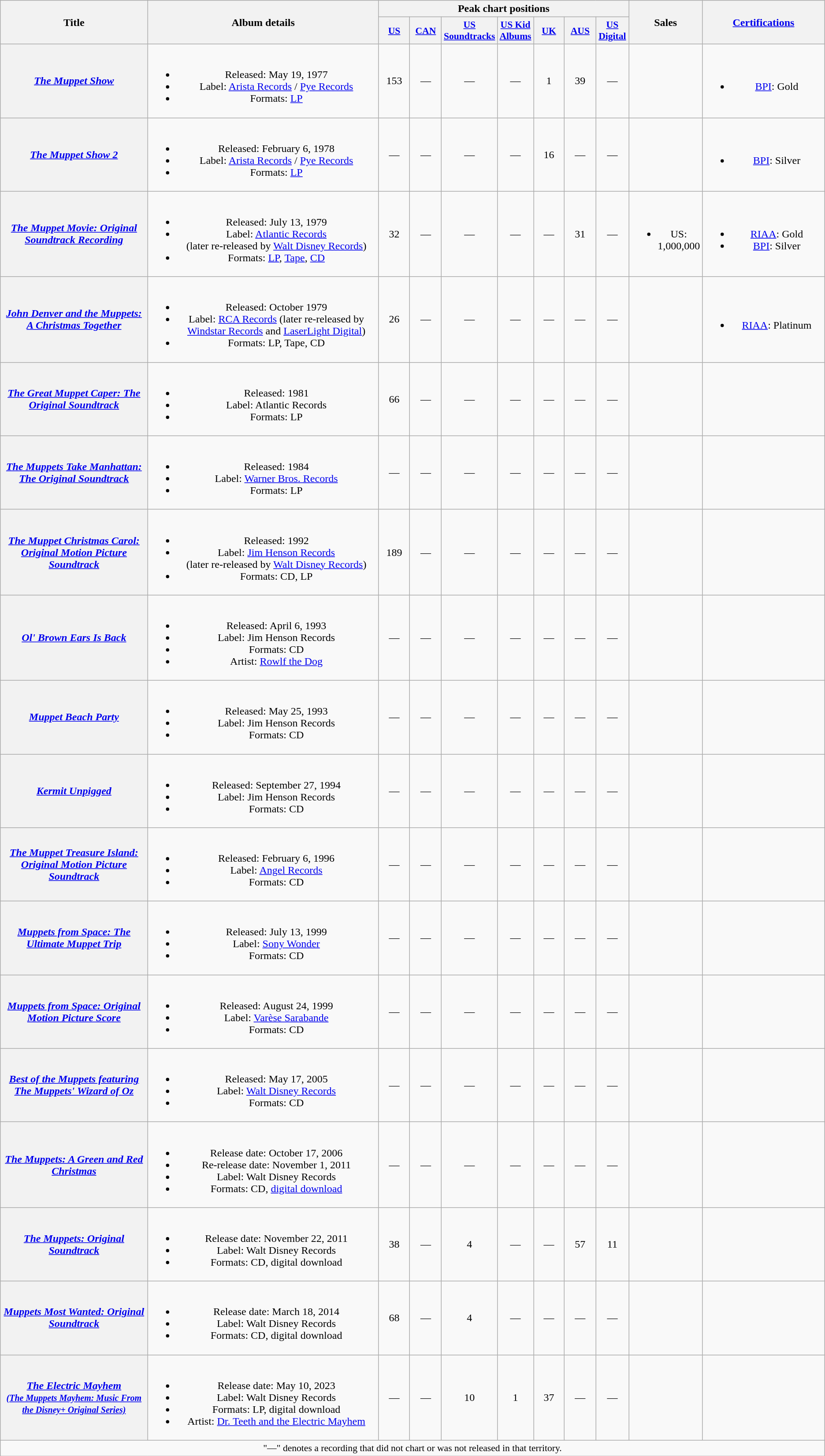<table class="wikitable plainrowheaders" style="text-align:center;">
<tr>
<th scope="col" rowspan="2" style="width:15em;">Title</th>
<th scope="col" rowspan="2" style="width:24em;">Album details</th>
<th colspan="7" scope="col">Peak chart positions</th>
<th scope="col" rowspan="2">Sales</th>
<th scope="col" rowspan="2" style="width:12em;"><a href='#'>Certifications</a></th>
</tr>
<tr>
<th scope="col" style="width:3em;font-size:90%;"><a href='#'>US</a></th>
<th scope="col" style="width:3em;font-size:90%;"><a href='#'>CAN</a></th>
<th scope="col" style="width:3em;font-size:90%;"><a href='#'>US Soundtracks</a></th>
<th scope="col" style="width:3em;font-size:90%;"><a href='#'>US Kid Albums</a></th>
<th scope="col" style="width:3em;font-size:90%;"><a href='#'>UK</a></th>
<th scope="col" style="width:3em;font-size:90%;"><a href='#'>AUS</a></th>
<th scope="col" style="width:3em;font-size:90%;"><a href='#'>US Digital</a></th>
</tr>
<tr>
<th scope="row"><em><a href='#'>The Muppet Show</a></em></th>
<td><br><ul><li>Released: May 19, 1977</li><li>Label: <a href='#'>Arista Records</a> / <a href='#'>Pye Records</a></li><li>Formats: <a href='#'>LP</a></li></ul></td>
<td>153</td>
<td>—</td>
<td>—</td>
<td>—</td>
<td>1</td>
<td>39</td>
<td>—</td>
<td></td>
<td><br><ul><li><a href='#'>BPI</a>: Gold</li></ul></td>
</tr>
<tr>
<th scope="row"><em><a href='#'>The Muppet Show 2</a></em></th>
<td><br><ul><li>Released: February 6, 1978</li><li>Label: <a href='#'>Arista Records</a> / <a href='#'>Pye Records</a></li><li>Formats: <a href='#'>LP</a></li></ul></td>
<td>—</td>
<td>—</td>
<td>—</td>
<td>—</td>
<td>16</td>
<td>—</td>
<td>—</td>
<td></td>
<td><br><ul><li><a href='#'>BPI</a>: Silver</li></ul></td>
</tr>
<tr>
<th scope="row"><em><a href='#'>The Muppet Movie: Original Soundtrack Recording</a></em></th>
<td><br><ul><li>Released: July 13, 1979</li><li>Label: <a href='#'>Atlantic Records</a><br>(later re-released by <a href='#'>Walt Disney Records</a>)</li><li>Formats: <a href='#'>LP</a>, <a href='#'>Tape</a>, <a href='#'>CD</a></li></ul></td>
<td>32</td>
<td>—</td>
<td>—</td>
<td>—</td>
<td>—</td>
<td>31</td>
<td>—</td>
<td><br><ul><li>US: 1,000,000</li></ul></td>
<td><br><ul><li><a href='#'>RIAA</a>: Gold</li><li><a href='#'>BPI</a>: Silver</li></ul></td>
</tr>
<tr>
<th scope="row"><em><a href='#'>John Denver and the Muppets: A Christmas Together</a></em></th>
<td><br><ul><li>Released: October 1979</li><li>Label: <a href='#'>RCA Records</a> (later re-released by <a href='#'>Windstar Records</a> and <a href='#'>LaserLight Digital</a>)</li><li>Formats: LP, Tape, CD</li></ul></td>
<td>26</td>
<td>—</td>
<td>—</td>
<td>—</td>
<td>—</td>
<td>—</td>
<td>—</td>
<td></td>
<td><br><ul><li><a href='#'>RIAA</a>: Platinum</li></ul></td>
</tr>
<tr>
<th scope="row"><em><a href='#'>The Great Muppet Caper: The Original Soundtrack</a></em></th>
<td><br><ul><li>Released: 1981</li><li>Label: Atlantic Records</li><li>Formats: LP</li></ul></td>
<td>66</td>
<td>—</td>
<td>—</td>
<td>—</td>
<td>—</td>
<td>—</td>
<td>—</td>
<td></td>
<td></td>
</tr>
<tr>
<th scope="row"><em><a href='#'>The Muppets Take Manhattan: The Original Soundtrack</a></em></th>
<td><br><ul><li>Released: 1984</li><li>Label: <a href='#'>Warner Bros. Records</a></li><li>Formats: LP</li></ul></td>
<td>—</td>
<td>—</td>
<td>—</td>
<td>—</td>
<td>—</td>
<td>—</td>
<td>—</td>
<td></td>
<td></td>
</tr>
<tr>
<th scope="row"><em><a href='#'>The Muppet Christmas Carol: Original Motion Picture Soundtrack</a></em></th>
<td><br><ul><li>Released: 1992</li><li>Label: <a href='#'>Jim Henson Records</a><br>(later re-released by <a href='#'>Walt Disney Records</a>)</li><li>Formats: CD, LP</li></ul></td>
<td>189</td>
<td>—</td>
<td>—</td>
<td>—</td>
<td>—</td>
<td>—</td>
<td>—</td>
<td></td>
<td></td>
</tr>
<tr>
<th scope="row"><em><a href='#'>Ol' Brown Ears Is Back</a></em></th>
<td><br><ul><li>Released: April 6, 1993</li><li>Label: Jim Henson Records</li><li>Formats: CD</li><li>Artist: <a href='#'>Rowlf the Dog</a></li></ul></td>
<td>—</td>
<td>—</td>
<td>—</td>
<td>—</td>
<td>—</td>
<td>—</td>
<td>—</td>
<td></td>
<td></td>
</tr>
<tr>
<th scope="row"><em><a href='#'>Muppet Beach Party</a></em></th>
<td><br><ul><li>Released: May 25, 1993</li><li>Label: Jim Henson Records</li><li>Formats: CD</li></ul></td>
<td>—</td>
<td>—</td>
<td>—</td>
<td>—</td>
<td>—</td>
<td>—</td>
<td>—</td>
<td></td>
<td></td>
</tr>
<tr>
<th scope="row"><em><a href='#'>Kermit Unpigged</a></em></th>
<td><br><ul><li>Released: September 27, 1994</li><li>Label: Jim Henson Records</li><li>Formats: CD</li></ul></td>
<td>—</td>
<td>—</td>
<td>—</td>
<td>—</td>
<td>—</td>
<td>—</td>
<td>—</td>
<td></td>
<td></td>
</tr>
<tr>
<th scope="row"><em><a href='#'>The Muppet Treasure Island: Original Motion Picture Soundtrack</a></em></th>
<td><br><ul><li>Released: February 6, 1996</li><li>Label: <a href='#'>Angel Records</a></li><li>Formats: CD</li></ul></td>
<td>—</td>
<td>—</td>
<td>—</td>
<td>—</td>
<td>—</td>
<td>—</td>
<td>—</td>
<td></td>
<td></td>
</tr>
<tr>
<th scope="row"><em><a href='#'>Muppets from Space: The Ultimate Muppet Trip</a></em></th>
<td><br><ul><li>Released: July 13, 1999</li><li>Label: <a href='#'>Sony Wonder</a></li><li>Formats: CD</li></ul></td>
<td>—</td>
<td>—</td>
<td>—</td>
<td>—</td>
<td>—</td>
<td>—</td>
<td>—</td>
<td></td>
<td></td>
</tr>
<tr>
<th scope="row"><em><a href='#'>Muppets from Space: Original Motion Picture Score</a></em></th>
<td><br><ul><li>Released: August 24, 1999</li><li>Label: <a href='#'>Varèse Sarabande</a></li><li>Formats: CD</li></ul></td>
<td>—</td>
<td>—</td>
<td>—</td>
<td>—</td>
<td>—</td>
<td>—</td>
<td>—</td>
<td></td>
<td></td>
</tr>
<tr>
<th scope="row"><em><a href='#'>Best of the Muppets featuring The Muppets' Wizard of Oz</a></em></th>
<td><br><ul><li>Released: May 17, 2005</li><li>Label: <a href='#'>Walt Disney Records</a></li><li>Formats: CD</li></ul></td>
<td>—</td>
<td>—</td>
<td>—</td>
<td>—</td>
<td>—</td>
<td>—</td>
<td>—</td>
<td></td>
<td></td>
</tr>
<tr>
<th scope="row"><em><a href='#'>The Muppets: A Green and Red Christmas</a></em></th>
<td><br><ul><li>Release date: October 17, 2006</li><li>Re-release date: November 1, 2011</li><li>Label: Walt Disney Records</li><li>Formats: CD, <a href='#'>digital download</a></li></ul></td>
<td>—</td>
<td>—</td>
<td>—</td>
<td>—</td>
<td>—</td>
<td>—</td>
<td>—</td>
<td></td>
<td></td>
</tr>
<tr>
<th scope="row"><em><a href='#'>The Muppets: Original Soundtrack</a></em></th>
<td><br><ul><li>Release date: November 22, 2011</li><li>Label: Walt Disney Records</li><li>Formats: CD, digital download</li></ul></td>
<td>38</td>
<td>—</td>
<td>4</td>
<td>—</td>
<td>—</td>
<td>57</td>
<td>11</td>
<td></td>
<td></td>
</tr>
<tr>
<th scope="row"><em><a href='#'>Muppets Most Wanted: Original Soundtrack</a></em></th>
<td><br><ul><li>Release date: March 18, 2014</li><li>Label: Walt Disney Records</li><li>Formats: CD, digital download</li></ul></td>
<td>68</td>
<td>—</td>
<td>4</td>
<td>—</td>
<td>—</td>
<td>—</td>
<td>—</td>
<td></td>
<td></td>
</tr>
<tr>
<th scope="row"><em><a href='#'>The Electric Mayhem<br><small>(The Muppets Mayhem: Music From the Disney+ Original Series)</small></a></em></th>
<td><br><ul><li>Release date: May 10, 2023</li><li>Label: Walt Disney Records</li><li>Formats: LP, digital download</li><li>Artist: <a href='#'>Dr. Teeth and the Electric Mayhem</a></li></ul></td>
<td>—</td>
<td>—</td>
<td>10</td>
<td>1</td>
<td>37</td>
<td>—</td>
<td>—</td>
<td></td>
<td></td>
</tr>
<tr>
<td colspan="16" style="font-size:90%">"—" denotes a recording that did not chart or was not released in that territory.</td>
</tr>
</table>
